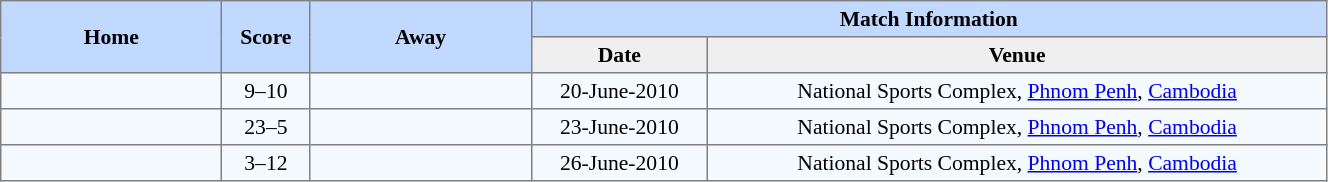<table border=1 style="border-collapse:collapse; font-size:90%; text-align:center;" cellpadding=3 cellspacing=0 width=70%>
<tr bgcolor=#C1D8FF>
<th rowspan=2 width=15%>Home</th>
<th rowspan=2 width=6%>Score</th>
<th rowspan=2 width=15%>Away</th>
<th colspan=6>Match Information</th>
</tr>
<tr bgcolor=#EFEFEF>
<th width=12%>Date</th>
<th width=42%>Venue</th>
</tr>
<tr bgcolor=#F5FAFF>
<td align=right></td>
<td>9–10</td>
<td align=left></td>
<td>20-June-2010</td>
<td>National Sports Complex, <a href='#'>Phnom Penh</a>, <a href='#'>Cambodia</a></td>
</tr>
<tr bgcolor=#F5FAFF>
<td align=right></td>
<td>23–5</td>
<td align=left></td>
<td>23-June-2010</td>
<td>National Sports Complex, <a href='#'>Phnom Penh</a>, <a href='#'>Cambodia</a></td>
</tr>
<tr bgcolor=#F5FAFF>
<td align=right></td>
<td>3–12</td>
<td align=left></td>
<td>26-June-2010</td>
<td>National Sports Complex, <a href='#'>Phnom Penh</a>, <a href='#'>Cambodia</a></td>
</tr>
</table>
